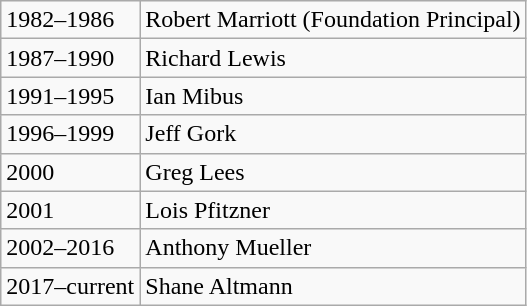<table class="wikitable">
<tr>
<td>1982–1986</td>
<td>Robert Marriott (Foundation Principal)</td>
</tr>
<tr>
<td>1987–1990</td>
<td>Richard Lewis</td>
</tr>
<tr>
<td>1991–1995</td>
<td>Ian Mibus</td>
</tr>
<tr>
<td>1996–1999</td>
<td>Jeff Gork</td>
</tr>
<tr>
<td>2000</td>
<td>Greg Lees</td>
</tr>
<tr>
<td>2001</td>
<td>Lois Pfitzner</td>
</tr>
<tr>
<td>2002–2016</td>
<td>Anthony Mueller</td>
</tr>
<tr>
<td>2017–current</td>
<td>Shane Altmann</td>
</tr>
</table>
